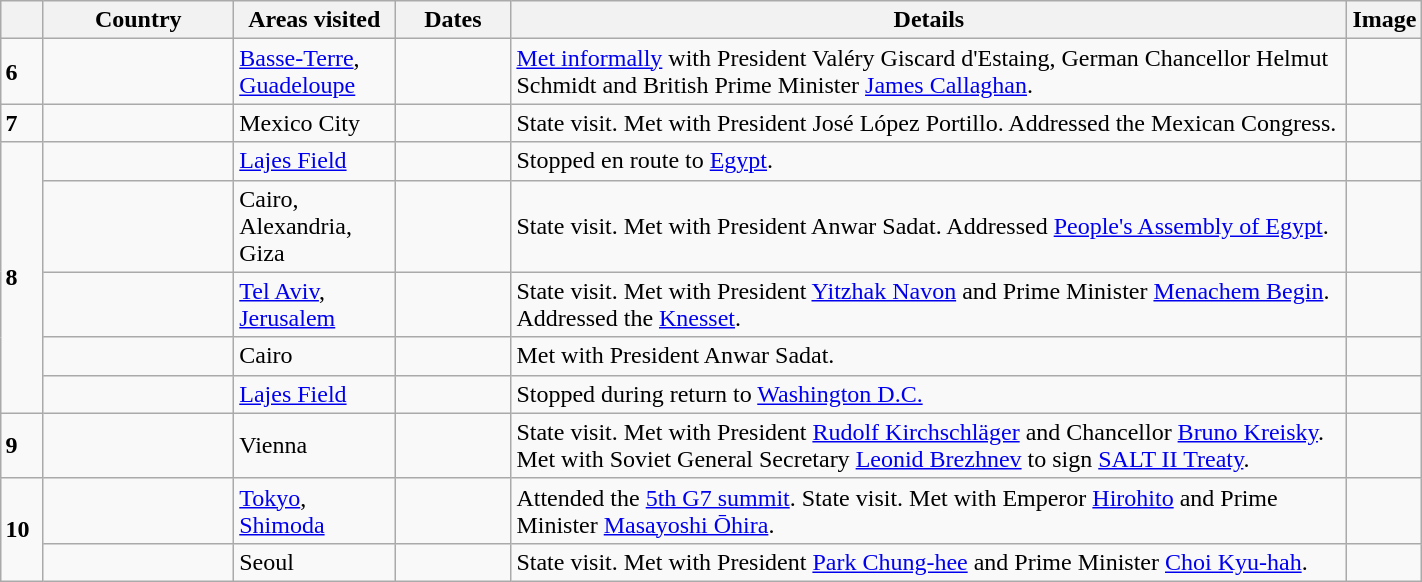<table class="wikitable sortable" border="1" style="margin: 1em auto 1em auto">
<tr>
<th style="width: 3%;"></th>
<th width=120>Country</th>
<th width=100>Areas visited</th>
<th width=70>Dates</th>
<th width=550>Details</th>
<th>Image</th>
</tr>
<tr>
<td><strong>6</strong></td>
<td></td>
<td><a href='#'>Basse-Terre</a>, <a href='#'>Guadeloupe</a></td>
<td></td>
<td><a href='#'>Met informally</a> with President Valéry Giscard d'Estaing, German Chancellor Helmut Schmidt and British Prime Minister <a href='#'>James Callaghan</a>.</td>
<td></td>
</tr>
<tr>
<td><strong>7</strong></td>
<td></td>
<td>Mexico City</td>
<td></td>
<td>State visit. Met with President José López Portillo. Addressed the Mexican Congress.</td>
<td></td>
</tr>
<tr>
<td rowspan=5><strong>8</strong></td>
<td></td>
<td><a href='#'>Lajes Field</a></td>
<td></td>
<td>Stopped en route to <a href='#'>Egypt</a>.</td>
<td></td>
</tr>
<tr>
<td></td>
<td>Cairo,<br>Alexandria,<br>Giza</td>
<td></td>
<td>State visit. Met with President Anwar Sadat. Addressed <a href='#'>People's Assembly of Egypt</a>.</td>
<td></td>
</tr>
<tr>
<td></td>
<td><a href='#'>Tel Aviv</a>,<br><a href='#'>Jerusalem</a></td>
<td></td>
<td>State visit. Met with President <a href='#'>Yitzhak Navon</a> and Prime Minister <a href='#'>Menachem Begin</a>. Addressed the <a href='#'>Knesset</a>.</td>
<td></td>
</tr>
<tr>
<td></td>
<td>Cairo</td>
<td></td>
<td>Met with President Anwar Sadat.</td>
<td></td>
</tr>
<tr>
<td></td>
<td><a href='#'>Lajes Field</a></td>
<td></td>
<td>Stopped during return to <a href='#'>Washington D.C.</a></td>
<td></td>
</tr>
<tr>
<td><strong>9</strong></td>
<td></td>
<td>Vienna</td>
<td></td>
<td>State visit. Met with President <a href='#'>Rudolf Kirchschläger</a> and Chancellor <a href='#'>Bruno Kreisky</a>. Met with Soviet General Secretary <a href='#'>Leonid Brezhnev</a> to sign <a href='#'>SALT II Treaty</a>.</td>
<td></td>
</tr>
<tr>
<td rowspan=2><strong>10</strong></td>
<td></td>
<td><a href='#'>Tokyo</a>,<br><a href='#'>Shimoda</a></td>
<td></td>
<td>Attended the <a href='#'>5th G7 summit</a>. State visit. Met with Emperor <a href='#'>Hirohito</a> and Prime Minister <a href='#'>Masayoshi Ōhira</a>.</td>
<td></td>
</tr>
<tr>
<td></td>
<td>Seoul</td>
<td></td>
<td>State visit. Met with President <a href='#'>Park Chung-hee</a> and Prime Minister <a href='#'>Choi Kyu-hah</a>.</td>
<td></td>
</tr>
</table>
